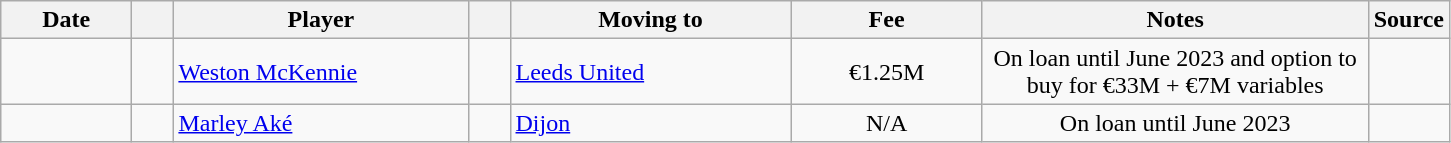<table class="wikitable sortable">
<tr>
<th style="width:80px;">Date</th>
<th style="width:20px;"></th>
<th style="width:190px;">Player</th>
<th style="width:20px;"></th>
<th style="width:180px;">Moving to</th>
<th style="width:120px;" class="unsortable">Fee</th>
<th style="width:250px;" class="unsortable">Notes</th>
<th style="width:20px;">Source</th>
</tr>
<tr>
<td></td>
<td align="center"></td>
<td> <a href='#'>Weston McKennie</a></td>
<td align="center"></td>
<td> <a href='#'>Leeds United</a></td>
<td align="center">€1.25M</td>
<td align="center">On loan until June 2023 and option to buy for €33M + €7M variables</td>
<td></td>
</tr>
<tr>
<td></td>
<td align="center"></td>
<td> <a href='#'>Marley Aké</a></td>
<td align="center"></td>
<td> <a href='#'>Dijon</a></td>
<td align="center">N/A</td>
<td align="center">On loan until June 2023</td>
<td></td>
</tr>
</table>
